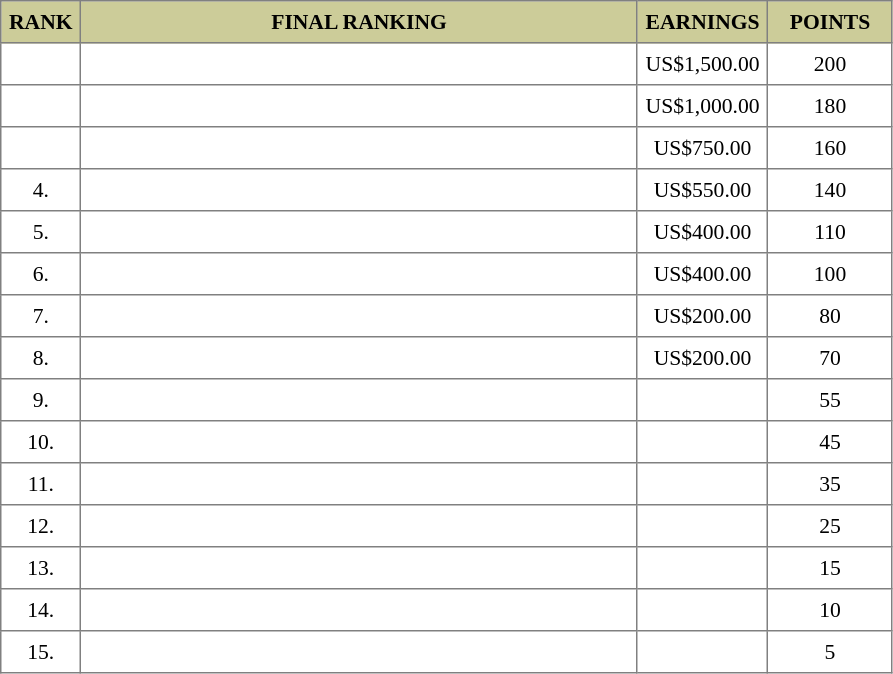<table border="1" cellspacing="2" cellpadding="5" style="border-collapse: collapse; font-size: 90%;">
<tr bgcolor="CCCC99">
<th>RANK</th>
<th style="width: 25em">FINAL RANKING</th>
<th style="width: 5em">EARNINGS</th>
<th style="width: 5em">POINTS</th>
</tr>
<tr>
<td align="center"></td>
<td></td>
<td align="center">US$1,500.00</td>
<td align="center">200</td>
</tr>
<tr>
<td align="center"></td>
<td></td>
<td align="center">US$1,000.00</td>
<td align="center">180</td>
</tr>
<tr>
<td align="center"></td>
<td></td>
<td align="center">US$750.00</td>
<td align="center">160</td>
</tr>
<tr>
<td align="center">4.</td>
<td></td>
<td align="center">US$550.00</td>
<td align="center">140</td>
</tr>
<tr>
<td align="center">5.</td>
<td></td>
<td align="center">US$400.00</td>
<td align="center">110</td>
</tr>
<tr>
<td align="center">6.</td>
<td></td>
<td align="center">US$400.00</td>
<td align="center">100</td>
</tr>
<tr>
<td align="center">7.</td>
<td></td>
<td align="center">US$200.00</td>
<td align="center">80</td>
</tr>
<tr>
<td align="center">8.</td>
<td></td>
<td align="center">US$200.00</td>
<td align="center">70</td>
</tr>
<tr>
<td align="center">9.</td>
<td></td>
<td align="center"></td>
<td align="center">55</td>
</tr>
<tr>
<td align="center">10.</td>
<td></td>
<td align="center"></td>
<td align="center">45</td>
</tr>
<tr>
<td align="center">11.</td>
<td></td>
<td align="center"></td>
<td align="center">35</td>
</tr>
<tr>
<td align="center">12.</td>
<td></td>
<td align="center"></td>
<td align="center">25</td>
</tr>
<tr>
<td align="center">13.</td>
<td></td>
<td align="center"></td>
<td align="center">15</td>
</tr>
<tr>
<td align="center">14.</td>
<td></td>
<td align="center"></td>
<td align="center">10</td>
</tr>
<tr>
<td align="center">15.</td>
<td></td>
<td align="center"></td>
<td align="center">5</td>
</tr>
</table>
